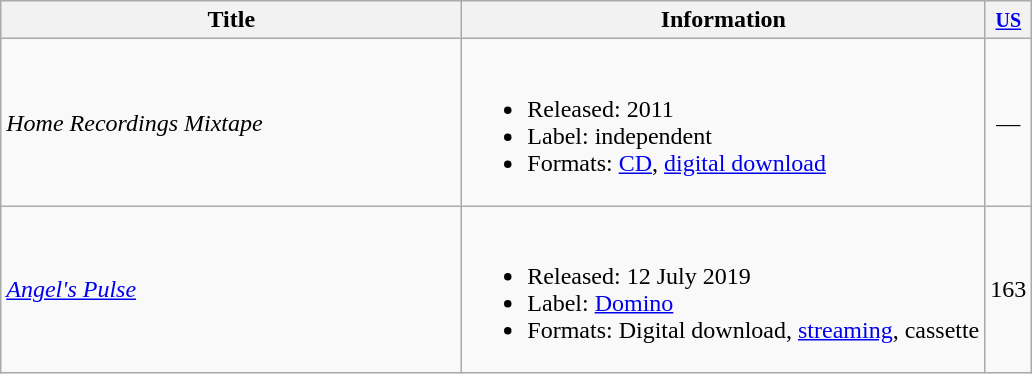<table class="wikitable">
<tr>
<th width=300>Title</th>
<th>Information</th>
<th><small><a href='#'>US</a></small><br></th>
</tr>
<tr>
<td><em>Home Recordings Mixtape</em></td>
<td><br><ul><li>Released: 2011</li><li>Label: independent</li><li>Formats: <a href='#'>CD</a>, <a href='#'>digital download</a></li></ul></td>
<td align=center>—</td>
</tr>
<tr>
<td><em><a href='#'>Angel's Pulse</a></em></td>
<td><br><ul><li>Released: 12 July 2019</li><li>Label: <a href='#'>Domino</a></li><li>Formats: Digital download, <a href='#'>streaming</a>, cassette</li></ul></td>
<td align=center>163</td>
</tr>
</table>
